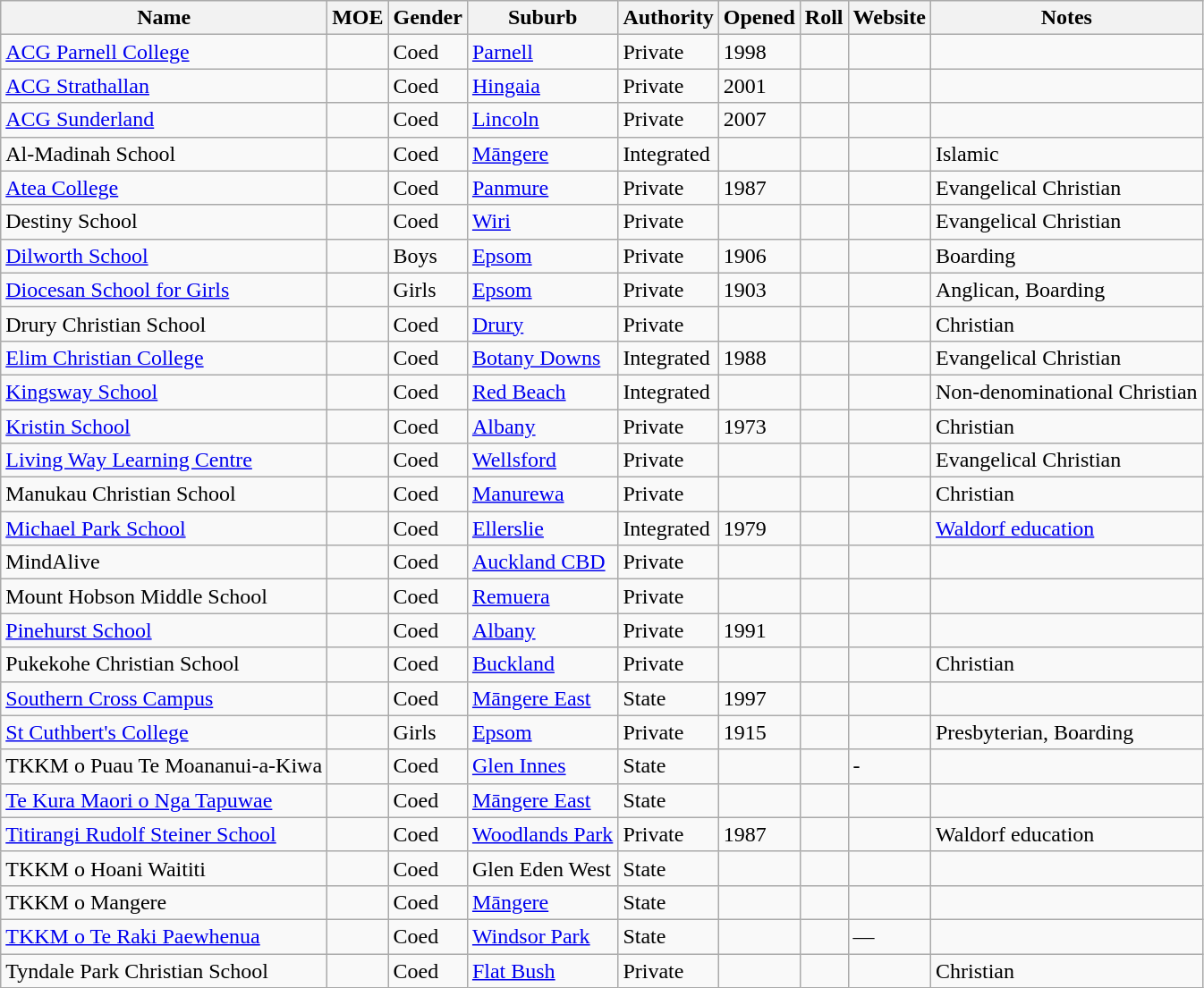<table class="wikitable sortable">
<tr>
<th>Name</th>
<th>MOE</th>
<th>Gender</th>
<th>Suburb</th>
<th>Authority</th>
<th>Opened</th>
<th>Roll</th>
<th>Website</th>
<th>Notes</th>
</tr>
<tr>
<td><a href='#'>ACG Parnell College</a></td>
<td></td>
<td>Coed</td>
<td><a href='#'>Parnell</a></td>
<td>Private</td>
<td>1998</td>
<td></td>
<td></td>
<td></td>
</tr>
<tr>
<td><a href='#'>ACG Strathallan</a></td>
<td></td>
<td>Coed</td>
<td><a href='#'>Hingaia</a></td>
<td>Private</td>
<td>2001</td>
<td></td>
<td></td>
<td></td>
</tr>
<tr>
<td><a href='#'>ACG Sunderland</a></td>
<td></td>
<td>Coed</td>
<td><a href='#'>Lincoln</a></td>
<td>Private</td>
<td>2007</td>
<td></td>
<td></td>
<td></td>
</tr>
<tr>
<td>Al-Madinah School</td>
<td></td>
<td>Coed</td>
<td><a href='#'>Māngere</a></td>
<td>Integrated</td>
<td></td>
<td></td>
<td></td>
<td>Islamic</td>
</tr>
<tr>
<td><a href='#'>Atea College</a></td>
<td></td>
<td>Coed</td>
<td><a href='#'>Panmure</a></td>
<td>Private</td>
<td>1987</td>
<td></td>
<td></td>
<td>Evangelical Christian</td>
</tr>
<tr>
<td>Destiny School</td>
<td></td>
<td>Coed</td>
<td><a href='#'>Wiri</a></td>
<td>Private</td>
<td></td>
<td></td>
<td></td>
<td>Evangelical Christian</td>
</tr>
<tr>
<td><a href='#'>Dilworth School</a></td>
<td></td>
<td>Boys</td>
<td><a href='#'>Epsom</a></td>
<td>Private</td>
<td>1906</td>
<td></td>
<td></td>
<td>Boarding</td>
</tr>
<tr>
<td><a href='#'>Diocesan School for Girls</a></td>
<td></td>
<td>Girls</td>
<td><a href='#'>Epsom</a></td>
<td>Private</td>
<td>1903</td>
<td></td>
<td></td>
<td>Anglican, Boarding</td>
</tr>
<tr>
<td>Drury Christian School</td>
<td></td>
<td>Coed</td>
<td><a href='#'>Drury</a></td>
<td>Private</td>
<td></td>
<td></td>
<td></td>
<td>Christian</td>
</tr>
<tr>
<td><a href='#'>Elim Christian College</a></td>
<td></td>
<td>Coed</td>
<td><a href='#'>Botany Downs</a></td>
<td>Integrated</td>
<td>1988</td>
<td></td>
<td></td>
<td>Evangelical Christian</td>
</tr>
<tr>
<td><a href='#'>Kingsway School</a></td>
<td></td>
<td>Coed</td>
<td><a href='#'>Red Beach</a></td>
<td>Integrated</td>
<td></td>
<td></td>
<td></td>
<td>Non-denominational Christian</td>
</tr>
<tr>
<td><a href='#'>Kristin School</a></td>
<td></td>
<td>Coed</td>
<td><a href='#'>Albany</a></td>
<td>Private</td>
<td>1973</td>
<td></td>
<td></td>
<td>Christian</td>
</tr>
<tr>
<td><a href='#'>Living Way Learning Centre</a></td>
<td></td>
<td>Coed</td>
<td><a href='#'>Wellsford</a></td>
<td>Private</td>
<td></td>
<td></td>
<td></td>
<td>Evangelical Christian</td>
</tr>
<tr>
<td>Manukau Christian School</td>
<td></td>
<td>Coed</td>
<td><a href='#'>Manurewa</a></td>
<td>Private</td>
<td></td>
<td></td>
<td></td>
<td>Christian</td>
</tr>
<tr>
<td><a href='#'>Michael Park School</a></td>
<td></td>
<td>Coed</td>
<td><a href='#'>Ellerslie</a></td>
<td>Integrated</td>
<td>1979</td>
<td></td>
<td></td>
<td><a href='#'>Waldorf education</a></td>
</tr>
<tr>
<td>MindAlive</td>
<td></td>
<td>Coed</td>
<td><a href='#'>Auckland CBD</a></td>
<td>Private</td>
<td></td>
<td></td>
<td></td>
<td></td>
</tr>
<tr>
<td>Mount Hobson Middle School</td>
<td></td>
<td>Coed</td>
<td><a href='#'>Remuera</a></td>
<td>Private</td>
<td></td>
<td></td>
<td></td>
<td></td>
</tr>
<tr>
<td><a href='#'>Pinehurst School</a></td>
<td></td>
<td>Coed</td>
<td><a href='#'>Albany</a></td>
<td>Private</td>
<td>1991</td>
<td></td>
<td></td>
<td></td>
</tr>
<tr>
<td>Pukekohe Christian School</td>
<td></td>
<td>Coed</td>
<td><a href='#'>Buckland</a></td>
<td>Private</td>
<td></td>
<td></td>
<td></td>
<td>Christian</td>
</tr>
<tr>
<td><a href='#'>Southern Cross Campus</a></td>
<td></td>
<td>Coed</td>
<td><a href='#'>Māngere East</a></td>
<td>State</td>
<td>1997</td>
<td></td>
<td></td>
<td></td>
</tr>
<tr>
<td><a href='#'>St Cuthbert's College</a></td>
<td></td>
<td>Girls</td>
<td><a href='#'>Epsom</a></td>
<td>Private</td>
<td>1915</td>
<td></td>
<td></td>
<td>Presbyterian, Boarding</td>
</tr>
<tr>
<td>TKKM o Puau Te Moananui-a-Kiwa</td>
<td></td>
<td>Coed</td>
<td><a href='#'>Glen Innes</a></td>
<td>State</td>
<td></td>
<td></td>
<td>-</td>
<td></td>
</tr>
<tr>
<td><a href='#'>Te Kura Maori o Nga Tapuwae</a></td>
<td></td>
<td>Coed</td>
<td><a href='#'>Māngere East</a></td>
<td>State</td>
<td></td>
<td></td>
<td></td>
<td></td>
</tr>
<tr>
<td><a href='#'>Titirangi Rudolf Steiner School</a></td>
<td></td>
<td>Coed</td>
<td><a href='#'>Woodlands Park</a></td>
<td>Private</td>
<td>1987</td>
<td></td>
<td></td>
<td>Waldorf education</td>
</tr>
<tr>
<td>TKKM o Hoani Waititi</td>
<td></td>
<td>Coed</td>
<td>Glen Eden West</td>
<td>State</td>
<td></td>
<td></td>
<td></td>
<td></td>
</tr>
<tr>
<td>TKKM o Mangere</td>
<td></td>
<td>Coed</td>
<td><a href='#'>Māngere</a></td>
<td>State</td>
<td></td>
<td></td>
<td></td>
<td></td>
</tr>
<tr>
<td><a href='#'>TKKM o Te Raki Paewhenua</a></td>
<td></td>
<td>Coed</td>
<td><a href='#'>Windsor Park</a></td>
<td>State</td>
<td></td>
<td></td>
<td>—</td>
<td></td>
</tr>
<tr>
<td>Tyndale Park Christian School</td>
<td></td>
<td>Coed</td>
<td><a href='#'>Flat Bush</a></td>
<td>Private</td>
<td></td>
<td></td>
<td></td>
<td>Christian</td>
</tr>
</table>
